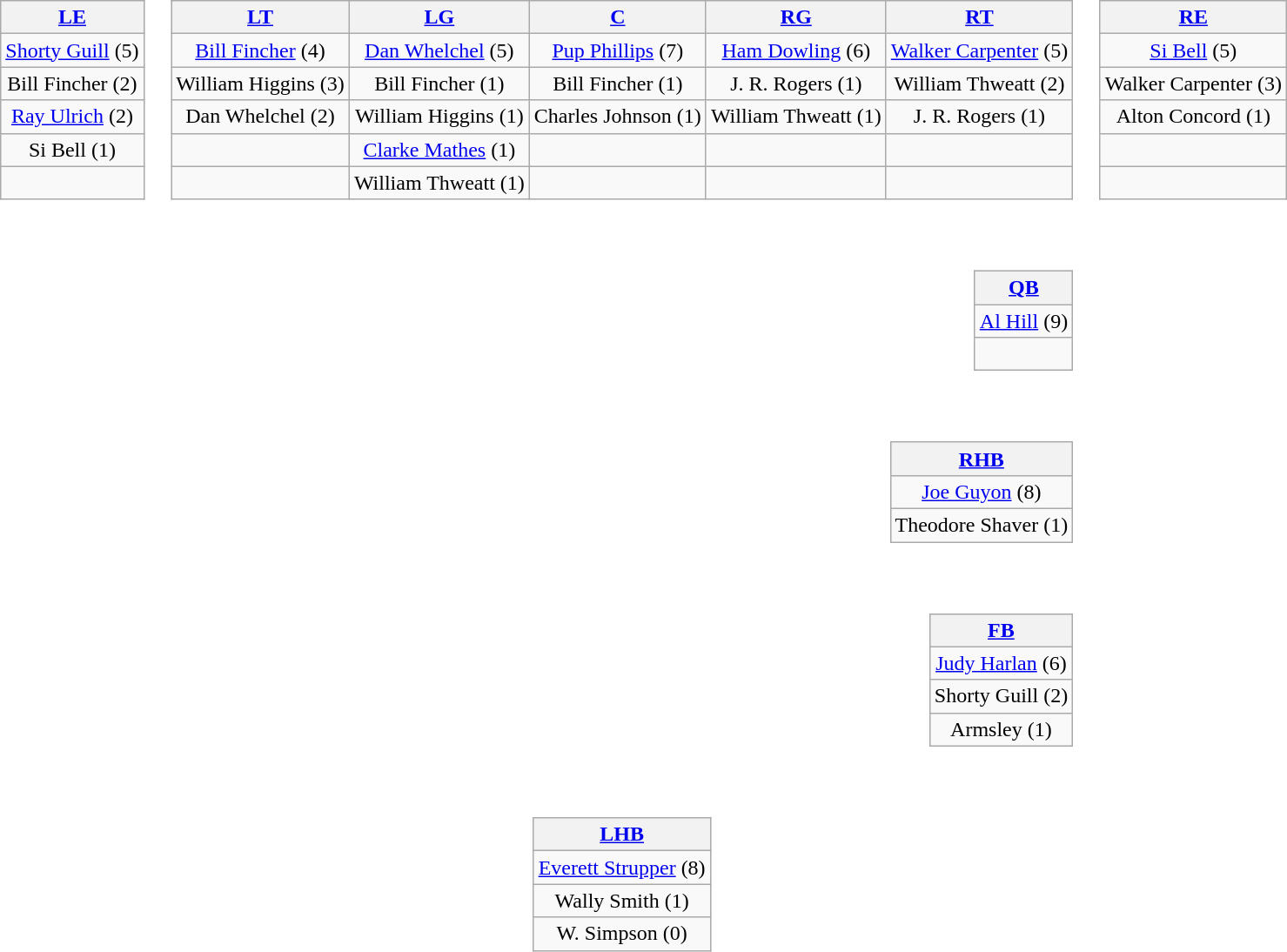<table>
<tr>
<td style="text-align:center;"><br><table style="width:100%">
<tr>
<td align="left"><br><table class="wikitable" style="text-align:center">
<tr>
<th><a href='#'>LE</a></th>
</tr>
<tr>
<td><a href='#'>Shorty Guill</a> (5)</td>
</tr>
<tr>
<td>Bill Fincher (2)</td>
</tr>
<tr>
<td><a href='#'>Ray Ulrich</a> (2)</td>
</tr>
<tr>
<td>Si Bell (1)</td>
</tr>
<tr>
<td> </td>
</tr>
</table>
</td>
<td><br><table class="wikitable" style="text-align:center">
<tr>
<th><a href='#'>LT</a></th>
<th><a href='#'>LG</a></th>
<th><a href='#'>C</a></th>
<th><a href='#'>RG</a></th>
<th><a href='#'>RT</a></th>
</tr>
<tr>
<td><a href='#'>Bill Fincher</a> (4)</td>
<td><a href='#'>Dan Whelchel</a> (5)</td>
<td><a href='#'>Pup Phillips</a> (7)</td>
<td><a href='#'>Ham Dowling</a> (6)</td>
<td><a href='#'>Walker Carpenter</a> (5)</td>
</tr>
<tr>
<td>William Higgins (3)</td>
<td>Bill Fincher (1)</td>
<td>Bill Fincher (1)</td>
<td>J. R. Rogers (1)</td>
<td>William Thweatt (2)</td>
</tr>
<tr>
<td>Dan Whelchel (2)</td>
<td>William Higgins (1)</td>
<td>Charles Johnson (1)</td>
<td>William Thweatt (1)</td>
<td>J. R. Rogers (1)</td>
</tr>
<tr>
<td></td>
<td><a href='#'>Clarke Mathes</a> (1)</td>
<td></td>
<td></td>
<td></td>
</tr>
<tr>
<td></td>
<td>William Thweatt (1)</td>
<td></td>
<td></td>
<td></td>
</tr>
</table>
</td>
<td><br><table class="wikitable" style="text-align:center">
<tr>
<th><a href='#'>RE</a></th>
</tr>
<tr>
<td><a href='#'>Si Bell</a> (5)</td>
</tr>
<tr>
<td>Walker Carpenter (3)</td>
</tr>
<tr>
<td>Alton Concord (1)</td>
</tr>
<tr>
<td> </td>
</tr>
<tr>
<td> </td>
</tr>
</table>
</td>
</tr>
<tr>
<td></td>
<td align="right"><br><table class="wikitable" style="text-align:center">
<tr>
<th><a href='#'>QB</a></th>
</tr>
<tr>
<td><a href='#'>Al Hill</a> (9)</td>
</tr>
<tr>
<td> </td>
</tr>
</table>
</td>
</tr>
<tr>
<td></td>
<td align="right"><br><table class="wikitable" style="text-align:center">
<tr>
<th><a href='#'>RHB</a></th>
</tr>
<tr>
<td><a href='#'>Joe Guyon</a> (8)</td>
</tr>
<tr>
<td>Theodore Shaver (1)</td>
</tr>
</table>
</td>
</tr>
<tr>
<td></td>
<td align="right"><br><table class="wikitable" style="text-align:center">
<tr>
<th><a href='#'>FB</a></th>
</tr>
<tr>
<td><a href='#'>Judy Harlan</a> (6)</td>
</tr>
<tr>
<td>Shorty Guill (2)</td>
</tr>
<tr>
<td>Armsley (1)</td>
</tr>
</table>
</td>
</tr>
<tr>
<td></td>
<td align="center"><br><table class="wikitable" style="text-align:center">
<tr>
<th><a href='#'>LHB</a></th>
</tr>
<tr>
<td><a href='#'>Everett Strupper</a> (8)</td>
</tr>
<tr>
<td>Wally Smith (1)</td>
</tr>
<tr>
<td>W. Simpson (0)</td>
</tr>
</table>
</td>
</tr>
<tr>
<td style="height:3em"></td>
</tr>
<tr>
<td style="text-align:center;"></td>
</tr>
</table>
</td>
</tr>
</table>
